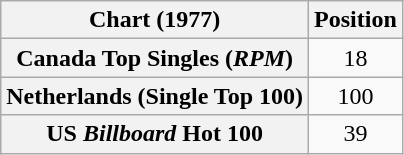<table class="wikitable sortable plainrowheaders">
<tr>
<th>Chart (1977)</th>
<th>Position</th>
</tr>
<tr>
<th scope="row">Canada Top Singles (<em>RPM</em>)</th>
<td align="center">18</td>
</tr>
<tr>
<th scope="row">Netherlands (Single Top 100)</th>
<td align="center">100</td>
</tr>
<tr>
<th scope="row">US <em>Billboard</em> Hot 100</th>
<td align="center">39</td>
</tr>
</table>
